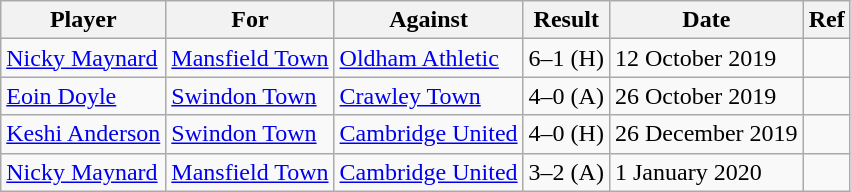<table class="wikitable">
<tr>
<th>Player</th>
<th>For</th>
<th>Against</th>
<th>Result</th>
<th>Date</th>
<th>Ref</th>
</tr>
<tr>
<td> <a href='#'>Nicky Maynard</a></td>
<td><a href='#'>Mansfield Town</a></td>
<td><a href='#'>Oldham Athletic</a></td>
<td>6–1 (H)</td>
<td>12 October 2019</td>
<td></td>
</tr>
<tr>
<td> <a href='#'>Eoin Doyle</a></td>
<td><a href='#'>Swindon Town</a></td>
<td><a href='#'>Crawley Town</a></td>
<td>4–0 (A)</td>
<td>26 October 2019</td>
<td></td>
</tr>
<tr>
<td> <a href='#'>Keshi Anderson</a></td>
<td><a href='#'>Swindon Town</a></td>
<td><a href='#'>Cambridge United</a></td>
<td>4–0 (H)</td>
<td>26 December 2019</td>
<td></td>
</tr>
<tr>
<td> <a href='#'>Nicky Maynard</a></td>
<td><a href='#'>Mansfield Town</a></td>
<td><a href='#'>Cambridge United</a></td>
<td>3–2 (A)</td>
<td>1 January 2020</td>
<td></td>
</tr>
</table>
